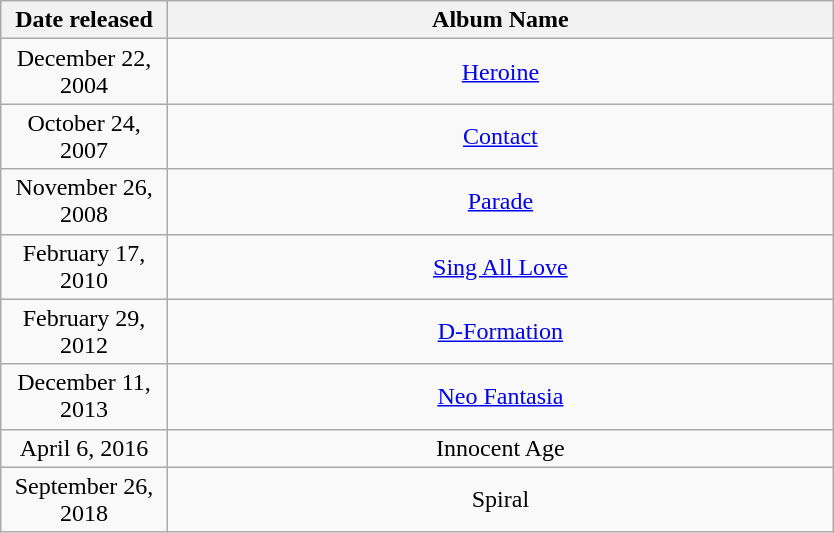<table class="wikitable" style="text-align:center; width:44%">
<tr>
<th style="width:20%;">Date released</th>
<th style="width:80%;">Album Name</th>
</tr>
<tr>
<td>December 22, 2004</td>
<td><a href='#'>Heroine</a></td>
</tr>
<tr>
<td>October 24, 2007</td>
<td><a href='#'>Contact</a></td>
</tr>
<tr>
<td>November 26, 2008</td>
<td><a href='#'>Parade</a></td>
</tr>
<tr>
<td>February 17, 2010</td>
<td><a href='#'>Sing All Love</a></td>
</tr>
<tr>
<td>February 29, 2012</td>
<td><a href='#'>D-Formation</a></td>
</tr>
<tr>
<td>December 11, 2013</td>
<td><a href='#'>Neo Fantasia</a></td>
</tr>
<tr>
<td>April 6, 2016</td>
<td>Innocent Age</td>
</tr>
<tr>
<td>September 26, 2018</td>
<td>Spiral</td>
</tr>
</table>
